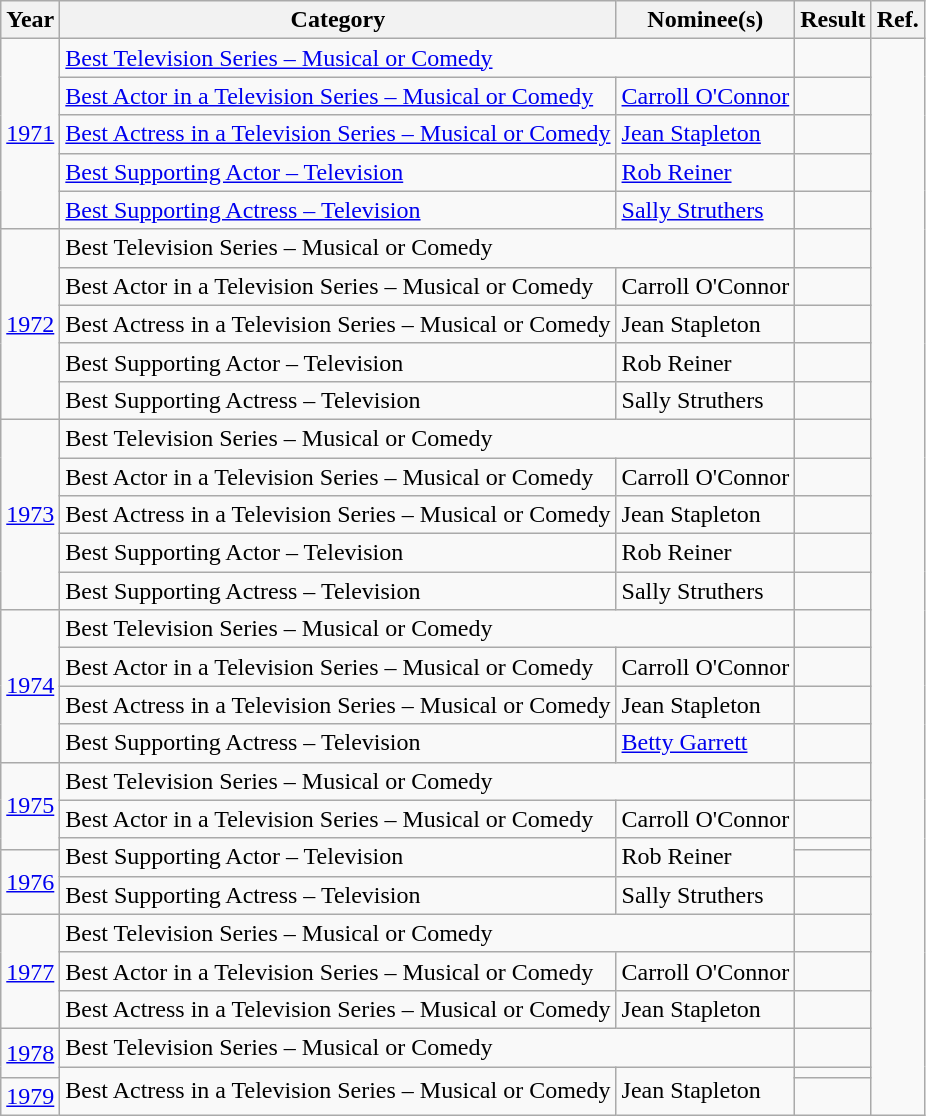<table class="wikitable">
<tr>
<th>Year</th>
<th>Category</th>
<th>Nominee(s)</th>
<th>Result</th>
<th>Ref.</th>
</tr>
<tr>
<td rowspan="5"><a href='#'>1971</a></td>
<td colspan="2"><a href='#'>Best Television Series – Musical or Comedy</a></td>
<td></td>
<td align="center" rowspan="30"></td>
</tr>
<tr>
<td><a href='#'>Best Actor in a Television Series – Musical or Comedy</a></td>
<td><a href='#'>Carroll O'Connor</a></td>
<td></td>
</tr>
<tr>
<td><a href='#'>Best Actress in a Television Series – Musical or Comedy</a></td>
<td><a href='#'>Jean Stapleton</a></td>
<td></td>
</tr>
<tr>
<td><a href='#'>Best Supporting Actor – Television</a></td>
<td><a href='#'>Rob Reiner</a></td>
<td></td>
</tr>
<tr>
<td><a href='#'>Best Supporting Actress – Television</a></td>
<td><a href='#'>Sally Struthers</a></td>
<td></td>
</tr>
<tr>
<td rowspan="5"><a href='#'>1972</a></td>
<td colspan="2">Best Television Series – Musical or Comedy</td>
<td></td>
</tr>
<tr>
<td>Best Actor in a Television Series – Musical or Comedy</td>
<td>Carroll O'Connor</td>
<td></td>
</tr>
<tr>
<td>Best Actress in a Television Series – Musical or Comedy</td>
<td>Jean Stapleton</td>
<td></td>
</tr>
<tr>
<td>Best Supporting Actor – Television</td>
<td>Rob Reiner</td>
<td></td>
</tr>
<tr>
<td>Best Supporting Actress – Television</td>
<td>Sally Struthers</td>
<td></td>
</tr>
<tr>
<td rowspan="5"><a href='#'>1973</a></td>
<td colspan="2">Best Television Series – Musical or Comedy</td>
<td></td>
</tr>
<tr>
<td>Best Actor in a Television Series – Musical or Comedy</td>
<td>Carroll O'Connor</td>
<td></td>
</tr>
<tr>
<td>Best Actress in a Television Series – Musical or Comedy</td>
<td>Jean Stapleton</td>
<td></td>
</tr>
<tr>
<td>Best Supporting Actor – Television</td>
<td>Rob Reiner</td>
<td></td>
</tr>
<tr>
<td>Best Supporting Actress – Television</td>
<td>Sally Struthers</td>
<td></td>
</tr>
<tr>
<td rowspan="4"><a href='#'>1974</a></td>
<td colspan="2">Best Television Series – Musical or Comedy</td>
<td></td>
</tr>
<tr>
<td>Best Actor in a Television Series – Musical or Comedy</td>
<td>Carroll O'Connor</td>
<td></td>
</tr>
<tr>
<td>Best Actress in a Television Series – Musical or Comedy</td>
<td>Jean Stapleton</td>
<td></td>
</tr>
<tr>
<td>Best Supporting Actress – Television</td>
<td><a href='#'>Betty Garrett</a></td>
<td></td>
</tr>
<tr>
<td rowspan="3"><a href='#'>1975</a></td>
<td colspan="2">Best Television Series – Musical or Comedy</td>
<td></td>
</tr>
<tr>
<td>Best Actor in a Television Series – Musical or Comedy</td>
<td>Carroll O'Connor</td>
<td></td>
</tr>
<tr>
<td rowspan="2">Best Supporting Actor – Television</td>
<td rowspan="2">Rob Reiner</td>
<td></td>
</tr>
<tr>
<td rowspan="2"><a href='#'>1976</a></td>
<td></td>
</tr>
<tr>
<td>Best Supporting Actress – Television</td>
<td>Sally Struthers</td>
<td></td>
</tr>
<tr>
<td rowspan="3"><a href='#'>1977</a></td>
<td colspan="2">Best Television Series – Musical or Comedy</td>
<td></td>
</tr>
<tr>
<td>Best Actor in a Television Series – Musical or Comedy</td>
<td>Carroll O'Connor</td>
<td></td>
</tr>
<tr>
<td>Best Actress in a Television Series – Musical or Comedy</td>
<td>Jean Stapleton</td>
<td></td>
</tr>
<tr>
<td rowspan="2"><a href='#'>1978</a></td>
<td colspan="2">Best Television Series – Musical or Comedy</td>
<td></td>
</tr>
<tr>
<td rowspan="2">Best Actress in a Television Series – Musical or Comedy</td>
<td rowspan="2">Jean Stapleton</td>
<td></td>
</tr>
<tr>
<td><a href='#'>1979</a></td>
<td></td>
</tr>
</table>
